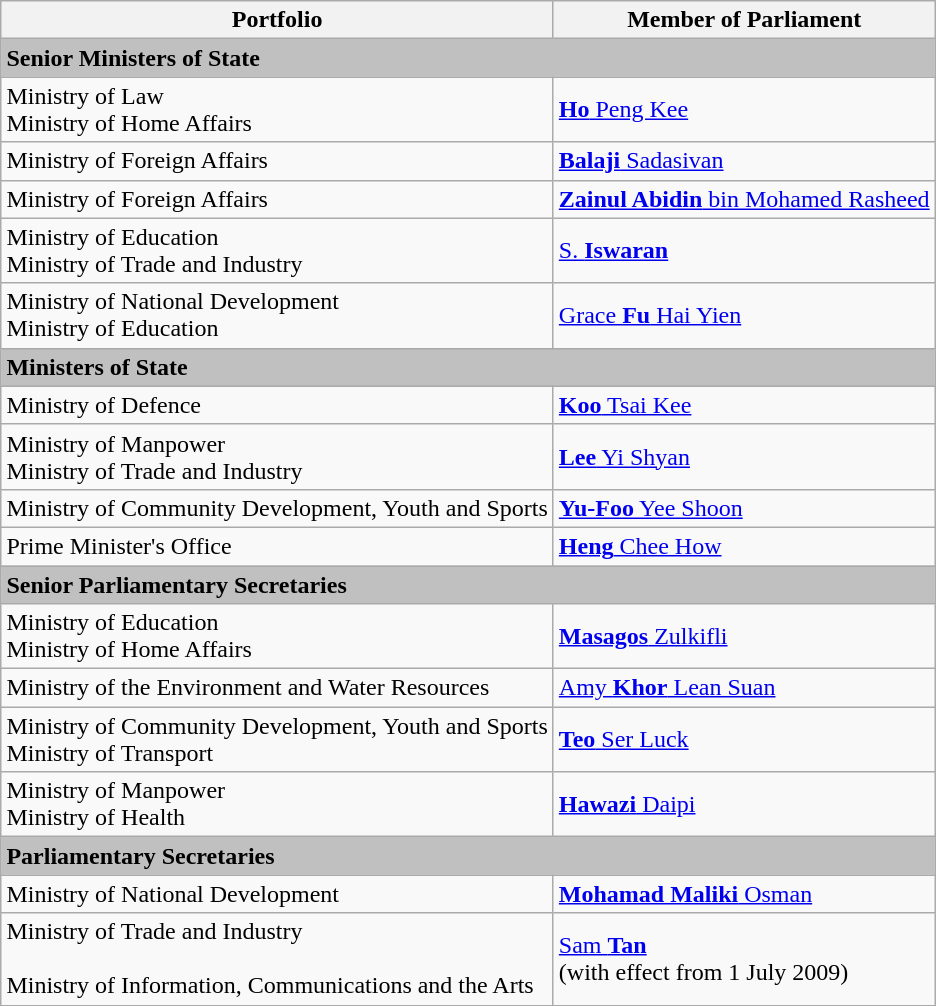<table class="wikitable" style="margin: 1em auto 1em auto">
<tr>
<th>Portfolio</th>
<th>Member of Parliament</th>
</tr>
<tr>
<td colspan="2" style="background:silver;"><strong>Senior Ministers of State</strong></td>
</tr>
<tr>
<td>Ministry of Law<br>Ministry of Home Affairs</td>
<td><a href='#'><strong>Ho</strong> Peng Kee</a></td>
</tr>
<tr>
<td>Ministry of Foreign Affairs</td>
<td><a href='#'><strong>Balaji</strong> Sadasivan</a></td>
</tr>
<tr>
<td>Ministry of Foreign Affairs</td>
<td><a href='#'><strong>Zainul Abidin</strong> bin Mohamed Rasheed</a></td>
</tr>
<tr>
<td>Ministry of Education<br>Ministry of Trade and Industry</td>
<td><a href='#'>S. <strong>Iswaran</strong></a></td>
</tr>
<tr>
<td>Ministry of National Development<br>Ministry of Education</td>
<td><a href='#'>Grace <strong>Fu</strong> Hai Yien</a></td>
</tr>
<tr>
<td colspan="2" style="background:silver;"><strong>Ministers of State</strong></td>
</tr>
<tr>
<td>Ministry of Defence</td>
<td><a href='#'><strong>Koo</strong> Tsai Kee</a></td>
</tr>
<tr>
<td>Ministry of Manpower<br>Ministry of Trade and Industry</td>
<td><a href='#'><strong>Lee</strong> Yi Shyan</a></td>
</tr>
<tr>
<td>Ministry of Community Development, Youth and Sports</td>
<td><a href='#'><strong>Yu-Foo</strong> Yee Shoon</a></td>
</tr>
<tr>
<td>Prime Minister's Office</td>
<td><a href='#'><strong>Heng</strong> Chee How</a></td>
</tr>
<tr>
<td colspan="2" style="background:silver;"><strong>Senior Parliamentary Secretaries</strong></td>
</tr>
<tr>
<td>Ministry of Education<br>Ministry of Home Affairs</td>
<td><a href='#'><strong>Masagos</strong> Zulkifli</a></td>
</tr>
<tr>
<td>Ministry of the Environment and Water Resources</td>
<td><a href='#'>Amy <strong>Khor</strong> Lean Suan</a></td>
</tr>
<tr>
<td>Ministry of Community Development, Youth and Sports<br>Ministry of Transport</td>
<td><a href='#'><strong>Teo</strong> Ser Luck</a></td>
</tr>
<tr>
<td>Ministry of Manpower<br>Ministry of Health</td>
<td><a href='#'><strong>Hawazi</strong> Daipi</a></td>
</tr>
<tr>
<td colspan="2" style="background:silver;"><strong>Parliamentary Secretaries</strong></td>
</tr>
<tr>
<td>Ministry of National Development</td>
<td><a href='#'><strong>Mohamad Maliki</strong> Osman</a></td>
</tr>
<tr>
<td>Ministry of Trade and Industry<br><br>Ministry of Information, Communications and the Arts</td>
<td><a href='#'>Sam <strong>Tan</strong></a><br>(with effect from 1 July 2009)</td>
</tr>
</table>
